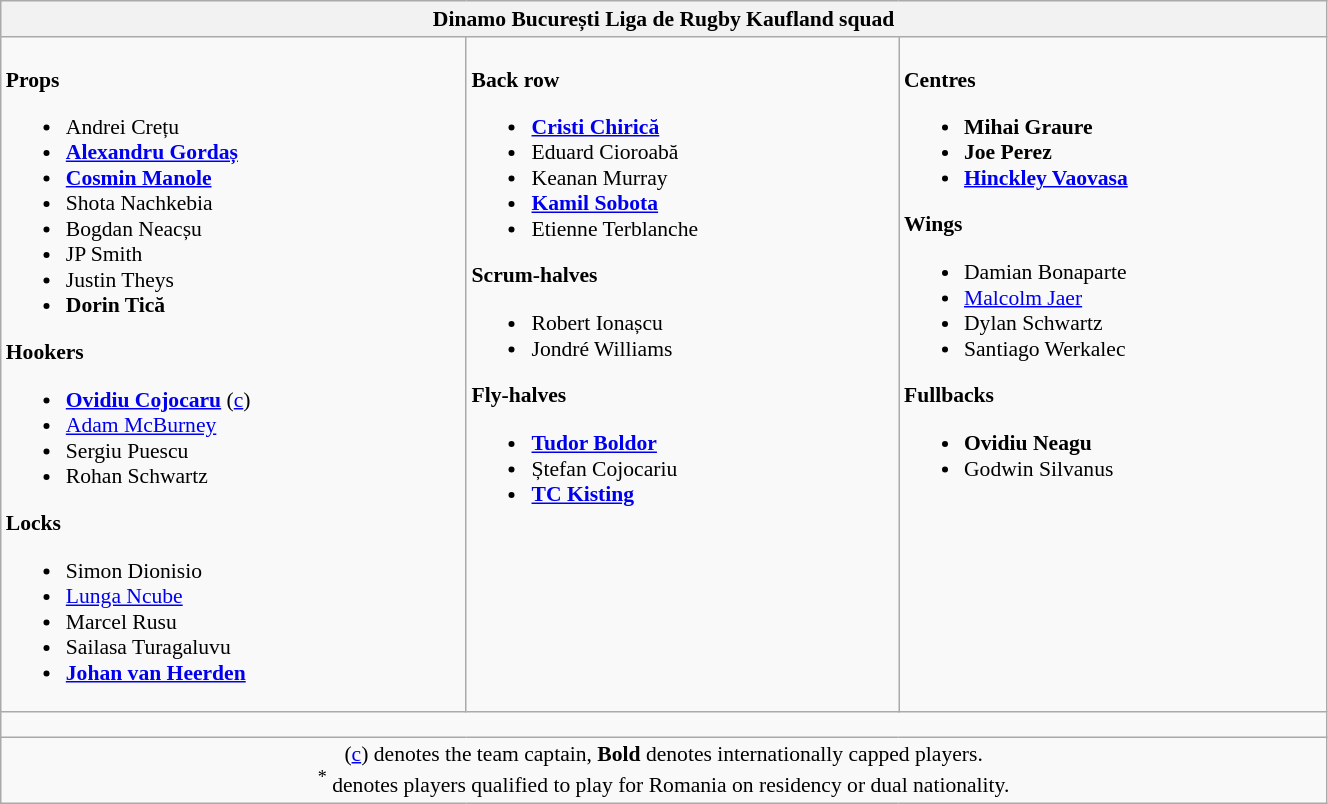<table class="wikitable" style="text-align:left; font-size:90%; width:70%">
<tr>
<th colspan="100%">Dinamo București Liga de Rugby Kaufland squad</th>
</tr>
<tr valign="top">
<td><br><strong>Props</strong><ul><li> Andrei Crețu</li><li> <strong><a href='#'>Alexandru Gordaș</a></strong></li><li> <strong><a href='#'>Cosmin Manole</a></strong></li><li> Shota Nachkebia</li><li> Bogdan Neacșu</li><li> JP Smith</li><li> Justin Theys</li><li> <strong>Dorin Tică</strong></li></ul><strong>Hookers</strong><ul><li> <strong><a href='#'>Ovidiu Cojocaru</a></strong> (<a href='#'>c</a>)</li><li> <a href='#'>Adam McBurney</a></li><li> Sergiu Puescu</li><li> Rohan Schwartz</li></ul><strong>Locks</strong><ul><li> Simon Dionisio</li><li> <a href='#'>Lunga Ncube</a></li><li> Marcel Rusu</li><li> Sailasa Turagaluvu</li><li> <strong><a href='#'>Johan van Heerden</a></strong></li></ul></td>
<td><br><strong>Back row</strong><ul><li> <strong><a href='#'>Cristi Chirică</a></strong></li><li> Eduard Cioroabă</li><li> Keanan Murray</li><li> <strong><a href='#'>Kamil Sobota</a></strong></li><li> Etienne Terblanche</li></ul><strong>Scrum-halves</strong><ul><li> Robert Ionașcu</li><li> Jondré Williams</li></ul><strong>Fly-halves</strong><ul><li> <strong><a href='#'>Tudor Boldor</a></strong></li><li> Ștefan Cojocariu</li><li> <strong><a href='#'>TC Kisting</a></strong></li></ul></td>
<td><br><strong>Centres</strong><ul><li> <strong>Mihai Graure</strong></li><li> <strong>Joe Perez</strong></li><li> <strong><a href='#'>Hinckley Vaovasa</a></strong></li></ul><strong>Wings</strong><ul><li> Damian Bonaparte</li><li> <a href='#'>Malcolm Jaer</a></li><li> Dylan Schwartz</li><li> Santiago Werkalec</li></ul><strong>Fullbacks</strong><ul><li> <strong> Ovidiu Neagu</strong></li><li> Godwin Silvanus</li></ul></td>
</tr>
<tr>
<td colspan="100%" style="height: 10px;"></td>
</tr>
<tr>
<td colspan="100%" style="text-align:center;">(<a href='#'>c</a>) denotes the team captain, <strong>Bold</strong> denotes internationally capped players. <br> <sup>*</sup> denotes players qualified to play for Romania on residency or dual nationality.</td>
</tr>
</table>
